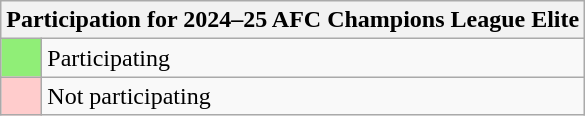<table class="wikitable">
<tr>
<th bgcolor=#f7f8ff colspan=2>Participation for 2024–25 AFC Champions League Elite</th>
</tr>
<tr>
<td bgcolor=#90ee77 width=20></td>
<td>Participating</td>
</tr>
<tr>
<td bgcolor=#ffcccc width=20></td>
<td>Not participating</td>
</tr>
</table>
